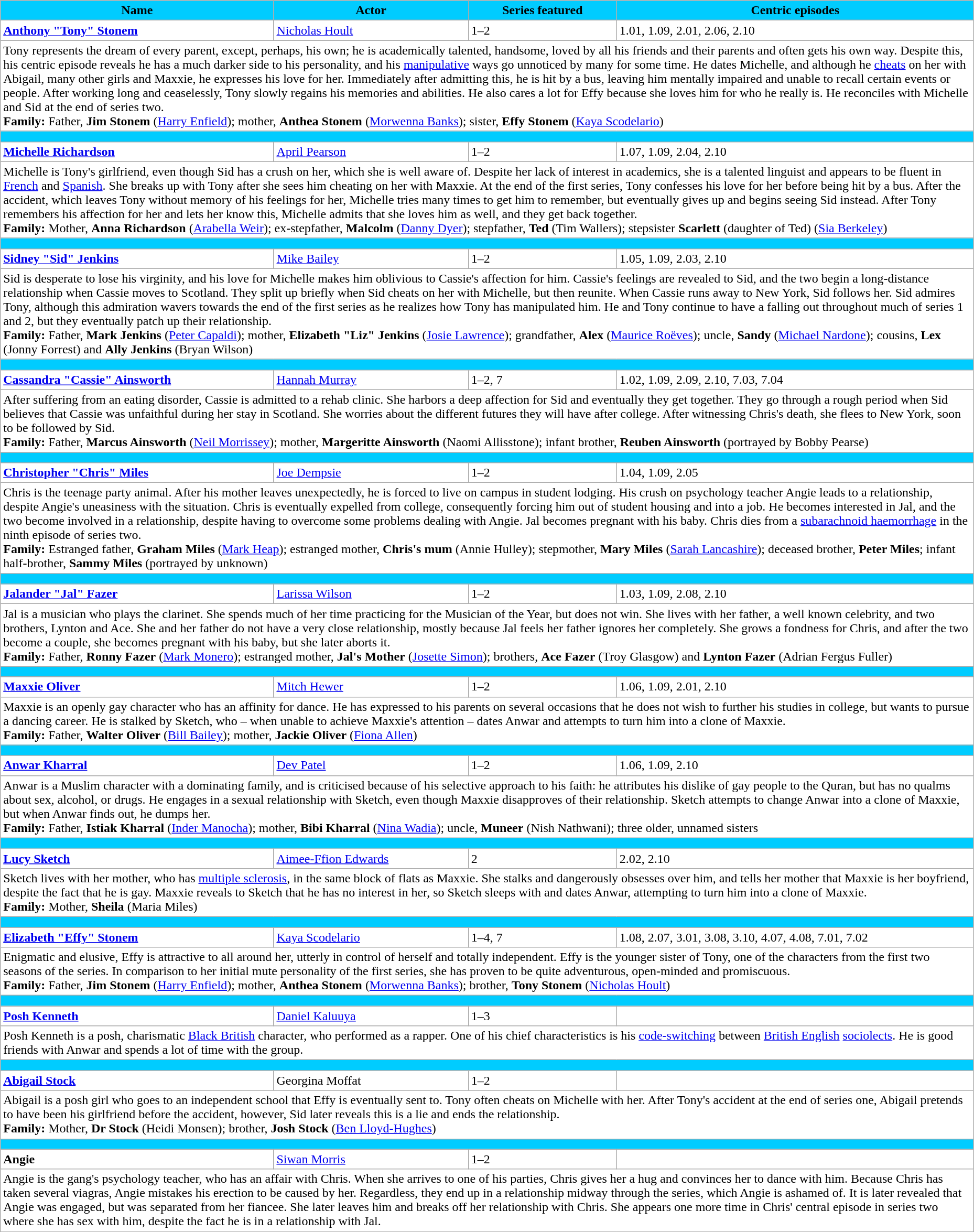<table class="wikitable" style="width:98%; margin:auto; background-color:#FFFFFF">
<tr style="color:black">
<th style="background-color: #00CCFF;">Name</th>
<th style="background-color: #00CCFF;">Actor</th>
<th style="background-color: #00CCFF;">Series featured</th>
<th style="background-color: #00CCFF;">Centric episodes</th>
</tr>
<tr>
<td><strong><a href='#'>Anthony "Tony" Stonem</a></strong></td>
<td><a href='#'>Nicholas Hoult</a></td>
<td>1–2</td>
<td>1.01, 1.09, 2.01, 2.06, 2.10</td>
</tr>
<tr>
<td colspan="4" height="6">Tony represents the dream of every parent, except, perhaps, his own; he is academically talented, handsome, loved by all his friends and their parents and often gets his own way. Despite this, his centric episode reveals he has a much darker side to his personality, and his <a href='#'>manipulative</a> ways go unnoticed by many for some time. He dates Michelle, and although he <a href='#'>cheats</a> on her with Abigail, many other girls and Maxxie, he expresses his love for her. Immediately after admitting this, he is hit by a bus, leaving him mentally impaired and unable to recall certain events or people. After working long and ceaselessly, Tony slowly regains his memories and abilities. He also cares a lot for Effy because she loves him for who he really is. He reconciles with Michelle and Sid at the end of series two.<br><strong>Family:</strong> Father, <strong>Jim Stonem</strong> (<a href='#'>Harry Enfield</a>); mother, <strong>Anthea Stonem</strong> (<a href='#'>Morwenna Banks</a>); sister, <strong>Effy Stonem</strong> (<a href='#'>Kaya Scodelario</a>)</td>
</tr>
<tr>
<td colspan="4" height="6" bgcolor="#00CCFF"></td>
</tr>
<tr>
<td><strong><a href='#'>Michelle Richardson</a></strong></td>
<td><a href='#'>April Pearson</a></td>
<td>1–2</td>
<td>1.07, 1.09, 2.04, 2.10</td>
</tr>
<tr>
<td colspan="4" height="6">Michelle is Tony's girlfriend, even though Sid has a crush on her, which she is well aware of. Despite her lack of interest in academics, she is a talented linguist and appears to be fluent in <a href='#'>French</a> and <a href='#'>Spanish</a>. She breaks up with Tony after she sees him cheating on her with Maxxie. At the end of the first series, Tony confesses his love for her before being hit by a bus. After the accident, which leaves Tony without memory of his feelings for her, Michelle tries many times to get him to remember, but eventually gives up and begins seeing Sid instead. After Tony remembers his affection for her and lets her know this, Michelle admits that she loves him as well, and they get back together.<br><strong>Family:</strong> Mother, <strong>Anna Richardson</strong> (<a href='#'>Arabella Weir</a>); ex-stepfather, <strong>Malcolm</strong> (<a href='#'>Danny Dyer</a>); stepfather, <strong>Ted</strong> (Tim Wallers); stepsister <strong>Scarlett</strong> (daughter of Ted) (<a href='#'>Sia Berkeley</a>)</td>
</tr>
<tr>
<td colspan="4" height="6" bgcolor="#00CCFF"></td>
</tr>
<tr>
<td><strong><a href='#'>Sidney "Sid" Jenkins</a></strong></td>
<td><a href='#'>Mike Bailey</a></td>
<td>1–2</td>
<td>1.05, 1.09, 2.03, 2.10</td>
</tr>
<tr>
<td colspan="4" height="6">Sid is desperate to lose his virginity, and his love for Michelle makes him oblivious to Cassie's affection for him. Cassie's feelings are revealed to Sid, and the two begin a long-distance relationship when Cassie moves to Scotland. They split up briefly when Sid cheats on her with Michelle, but then reunite. When Cassie runs away to New York, Sid follows her. Sid admires Tony, although this admiration wavers towards the end of the first series as he realizes how Tony has manipulated him. He and Tony continue to have a falling out throughout much of series 1 and 2, but they eventually patch up their relationship.<br><strong>Family:</strong> Father, <strong>Mark Jenkins</strong> (<a href='#'>Peter Capaldi</a>); mother, <strong>Elizabeth "Liz" Jenkins</strong> (<a href='#'>Josie Lawrence</a>); grandfather, <strong>Alex</strong> (<a href='#'>Maurice Roëves</a>); uncle, <strong>Sandy</strong> (<a href='#'>Michael Nardone</a>); cousins, <strong>Lex</strong> (Jonny Forrest) and <strong>Ally Jenkins</strong> (Bryan Wilson)</td>
</tr>
<tr>
<td colspan="4" height="6" bgcolor="#00CCFF"></td>
</tr>
<tr>
<td><strong><a href='#'>Cassandra "Cassie" Ainsworth</a></strong></td>
<td><a href='#'>Hannah Murray</a></td>
<td>1–2, 7</td>
<td>1.02, 1.09, 2.09, 2.10, 7.03, 7.04</td>
</tr>
<tr>
<td colspan="4" height="6">After suffering from an eating disorder, Cassie is admitted to a rehab clinic. She harbors a deep affection for Sid and eventually they get together. They go through a rough period when Sid believes that Cassie was unfaithful during her stay in Scotland. She worries about the different futures they will have after college. After witnessing Chris's death, she flees to New York, soon to be followed by Sid.<br><strong>Family:</strong> Father, <strong>Marcus Ainsworth</strong> (<a href='#'>Neil Morrissey</a>); mother, <strong>Margeritte Ainsworth</strong> (Naomi Allisstone); infant brother, <strong>Reuben Ainsworth</strong> (portrayed by Bobby Pearse)</td>
</tr>
<tr>
<td colspan="4" height="6" bgcolor="#00CCFF"></td>
</tr>
<tr>
<td><strong><a href='#'>Christopher "Chris" Miles</a></strong></td>
<td><a href='#'>Joe Dempsie</a></td>
<td>1–2</td>
<td>1.04, 1.09, 2.05</td>
</tr>
<tr>
<td colspan="4" height="6">Chris is the teenage party animal. After his mother leaves unexpectedly, he is forced to live on campus in student lodging. His crush on psychology teacher Angie leads to a relationship, despite Angie's uneasiness with the situation. Chris is eventually expelled from college, consequently forcing him out of student housing and into a job. He becomes interested in Jal, and the two become involved in a relationship, despite having to overcome some problems dealing with Angie. Jal becomes pregnant with his baby. Chris dies from a <a href='#'>subarachnoid haemorrhage</a> in the ninth episode of series two.<br><strong>Family:</strong> Estranged father, <strong>Graham Miles</strong> (<a href='#'>Mark Heap</a>); estranged mother, <strong>Chris's mum</strong> (Annie Hulley); stepmother, <strong>Mary Miles</strong> (<a href='#'>Sarah Lancashire</a>); deceased brother, <strong>Peter Miles</strong>; infant half-brother, <strong>Sammy Miles</strong> (portrayed by unknown)</td>
</tr>
<tr>
<td colspan="4" height="6" bgcolor="#00CCFF"></td>
</tr>
<tr>
<td><strong><a href='#'>Jalander "Jal" Fazer</a></strong></td>
<td><a href='#'>Larissa Wilson</a></td>
<td>1–2</td>
<td>1.03, 1.09, 2.08, 2.10</td>
</tr>
<tr>
<td colspan="4" height="6">Jal is a musician who plays the clarinet. She spends much of her time practicing for the Musician of the Year, but does not win. She lives with her father, a well known celebrity, and two brothers, Lynton and Ace. She and her father do not have a very close relationship, mostly because Jal feels her father ignores her completely. She grows a fondness for Chris, and after the two become a couple, she becomes pregnant with his baby, but she later aborts it.<br><strong>Family:</strong> Father, <strong>Ronny Fazer</strong> (<a href='#'>Mark Monero</a>); estranged mother, <strong>Jal's Mother</strong> (<a href='#'>Josette Simon</a>); brothers, <strong>Ace Fazer</strong> (Troy Glasgow) and <strong>Lynton Fazer</strong> (Adrian Fergus Fuller)</td>
</tr>
<tr>
<td colspan="4" height="6" bgcolor="#00CCFF"></td>
</tr>
<tr>
<td><strong><a href='#'>Maxxie Oliver</a></strong></td>
<td><a href='#'>Mitch Hewer</a></td>
<td>1–2</td>
<td>1.06, 1.09, 2.01, 2.10</td>
</tr>
<tr>
<td colspan="4" height="6">Maxxie is an openly gay character who has an affinity for dance. He has expressed to his parents on several occasions that he does not wish to further his studies in college, but wants to pursue a dancing career. He is stalked by Sketch, who – when unable to achieve Maxxie's attention – dates Anwar and attempts to turn him into a clone of Maxxie.<br><strong>Family:</strong> Father, <strong>Walter Oliver</strong> (<a href='#'>Bill Bailey</a>); mother, <strong>Jackie Oliver</strong> (<a href='#'>Fiona Allen</a>)</td>
</tr>
<tr>
<td colspan="4" height="6" bgcolor="#00CCFF"></td>
</tr>
<tr>
<td><strong><a href='#'>Anwar Kharral</a></strong></td>
<td><a href='#'>Dev Patel</a></td>
<td>1–2</td>
<td>1.06, 1.09, 2.10</td>
</tr>
<tr>
<td colspan="4" height="6">Anwar is a Muslim character with a dominating family, and is criticised because of his selective approach to his faith: he attributes his dislike of gay people to the Quran, but has no qualms about sex, alcohol, or drugs. He engages in a sexual relationship with Sketch, even though Maxxie disapproves of their relationship. Sketch attempts to change Anwar into a clone of Maxxie, but when Anwar finds out, he dumps her.<br><strong>Family:</strong> Father, <strong>Istiak Kharral</strong> (<a href='#'>Inder Manocha</a>); mother, <strong>Bibi Kharral</strong> (<a href='#'>Nina Wadia</a>); uncle, <strong>Muneer</strong> (Nish Nathwani); three older, unnamed sisters</td>
</tr>
<tr>
<td colspan="4" height="6" bgcolor="#00CCFF"></td>
</tr>
<tr>
<td><strong><a href='#'>Lucy Sketch</a></strong></td>
<td><a href='#'>Aimee-Ffion Edwards</a></td>
<td>2</td>
<td>2.02, 2.10</td>
</tr>
<tr>
<td colspan="4" height="6">Sketch lives with her mother, who has <a href='#'>multiple sclerosis</a>, in the same block of flats as Maxxie. She stalks and dangerously obsesses over him, and tells her mother that Maxxie is her boyfriend, despite the fact that he is gay. Maxxie reveals to Sketch that he has no interest in her, so Sketch sleeps with and dates Anwar, attempting to turn him into a clone of Maxxie.<br><strong>Family:</strong> Mother, <strong>Sheila</strong> (Maria Miles)</td>
</tr>
<tr>
<td colspan="4" height="6" bgcolor="#00CCFF"></td>
</tr>
<tr>
<td><strong><a href='#'>Elizabeth "Effy" Stonem</a></strong></td>
<td><a href='#'>Kaya Scodelario</a></td>
<td>1–4, 7</td>
<td>1.08, 2.07, 3.01, 3.08, 3.10, 4.07, 4.08, 7.01, 7.02</td>
</tr>
<tr>
<td colspan="4" height="6">Enigmatic and elusive, Effy is attractive to all around her, utterly in control of herself and totally independent. Effy is the younger sister of Tony, one of the characters from the first two seasons of the series. In comparison to her initial mute personality of the first series, she has proven to be quite adventurous, open-minded and promiscuous.<br><strong>Family:</strong> Father, <strong>Jim Stonem</strong> (<a href='#'>Harry Enfield</a>); mother, <strong>Anthea Stonem</strong> (<a href='#'>Morwenna Banks</a>); brother, <strong>Tony Stonem</strong> (<a href='#'>Nicholas Hoult</a>)</td>
</tr>
<tr>
<td colspan="4" height="6" bgcolor="#00CCFF"></td>
</tr>
<tr>
<td><strong><a href='#'>Posh Kenneth</a></strong></td>
<td><a href='#'>Daniel Kaluuya</a></td>
<td>1–3</td>
<td></td>
</tr>
<tr>
<td colspan="4" height="6">Posh Kenneth is a posh, charismatic <a href='#'>Black British</a> character, who performed as a rapper. One of his chief characteristics is his <a href='#'>code-switching</a> between <a href='#'>British English</a> <a href='#'>sociolects</a>. He is good friends with Anwar and spends a lot of time with the group.</td>
</tr>
<tr>
<td colspan="4" height="6" bgcolor="#00CCFF"></td>
</tr>
<tr>
<td><strong><a href='#'>Abigail Stock</a></strong></td>
<td>Georgina Moffat</td>
<td>1–2</td>
<td></td>
</tr>
<tr>
<td colspan="4" height="6">Abigail is a posh girl who goes to an independent school that Effy is eventually sent to. Tony often cheats on Michelle with her. After Tony's accident at the end of series one, Abigail pretends to have been his girlfriend before the accident, however, Sid later reveals this is a lie and ends the relationship.<br><strong>Family:</strong> Mother, <strong>Dr Stock</strong> (Heidi Monsen);  brother, <strong>Josh Stock</strong> (<a href='#'>Ben Lloyd-Hughes</a>)</td>
</tr>
<tr>
<td colspan="4" height="6" bgcolor="#00CCFF"></td>
</tr>
<tr>
<td><strong>Angie</strong></td>
<td><a href='#'>Siwan Morris</a></td>
<td>1–2</td>
<td></td>
</tr>
<tr>
<td colspan="4" height="6">Angie is the gang's psychology teacher, who has an affair with Chris. When she arrives to one of his parties, Chris gives her a hug and convinces her to dance with him. Because Chris has taken several viagras, Angie mistakes his erection to be caused by her. Regardless, they end up in a relationship midway through the series, which Angie is ashamed of. It is later revealed that Angie was engaged, but was separated from her fiancee. She later leaves him and breaks off her relationship with Chris. She appears one more time in Chris' central episode in series two where she has sex with him, despite the fact he is in a relationship with Jal.</td>
</tr>
<tr>
</tr>
</table>
